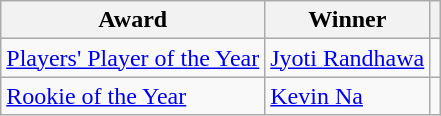<table class="wikitable">
<tr>
<th>Award</th>
<th>Winner</th>
<th></th>
</tr>
<tr>
<td><a href='#'>Players' Player of the Year</a></td>
<td> <a href='#'>Jyoti Randhawa</a></td>
<td></td>
</tr>
<tr>
<td><a href='#'>Rookie of the Year</a></td>
<td> <a href='#'>Kevin Na</a></td>
<td></td>
</tr>
</table>
